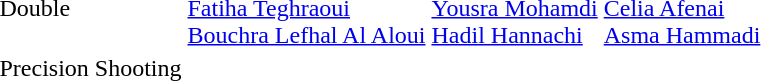<table>
<tr>
<td>Double</td>
<td><br><a href='#'>Fatiha Teghraoui</a><br><a href='#'>Bouchra Lefhal Al Aloui</a></td>
<td><br><a href='#'>Yousra Mohamdi</a><br><a href='#'>Hadil Hannachi</a></td>
<td><br><a href='#'>Celia Afenai</a><br><a href='#'>Asma Hammadi</a></td>
</tr>
<tr>
<td>Precision Shooting</td>
<td></td>
<td></td>
<td></td>
</tr>
</table>
